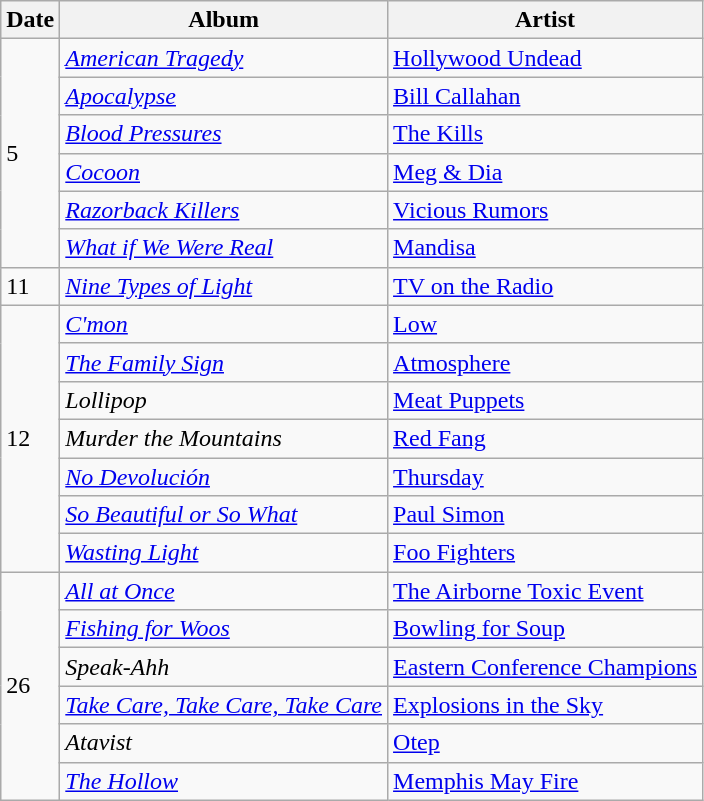<table class="wikitable">
<tr>
<th>Date</th>
<th>Album</th>
<th>Artist</th>
</tr>
<tr>
<td rowspan="6">5</td>
<td><em><a href='#'>American Tragedy</a></em></td>
<td><a href='#'>Hollywood Undead</a></td>
</tr>
<tr>
<td><em><a href='#'>Apocalypse</a></em></td>
<td><a href='#'>Bill Callahan</a></td>
</tr>
<tr>
<td><em><a href='#'>Blood Pressures</a></em></td>
<td><a href='#'>The Kills</a></td>
</tr>
<tr>
<td><em><a href='#'>Cocoon</a></em></td>
<td><a href='#'>Meg & Dia</a></td>
</tr>
<tr>
<td><em><a href='#'>Razorback Killers</a></em></td>
<td><a href='#'>Vicious Rumors</a></td>
</tr>
<tr>
<td><em><a href='#'>What if We Were Real</a></em></td>
<td><a href='#'>Mandisa</a></td>
</tr>
<tr>
<td>11</td>
<td><em><a href='#'>Nine Types of Light</a></em></td>
<td><a href='#'>TV on the Radio</a></td>
</tr>
<tr>
<td rowspan="7">12</td>
<td><em><a href='#'>C'mon</a></em></td>
<td><a href='#'>Low</a></td>
</tr>
<tr>
<td><em><a href='#'>The Family Sign</a></em></td>
<td><a href='#'>Atmosphere</a></td>
</tr>
<tr>
<td><em>Lollipop</em></td>
<td><a href='#'>Meat Puppets</a></td>
</tr>
<tr>
<td><em>Murder the Mountains</em></td>
<td><a href='#'>Red Fang</a></td>
</tr>
<tr>
<td><em><a href='#'>No Devolución</a></em></td>
<td><a href='#'>Thursday</a></td>
</tr>
<tr>
<td><em><a href='#'>So Beautiful or So What</a></em></td>
<td><a href='#'>Paul Simon</a></td>
</tr>
<tr>
<td><em><a href='#'>Wasting Light</a></em></td>
<td><a href='#'>Foo Fighters</a></td>
</tr>
<tr>
<td rowspan="6">26</td>
<td><em><a href='#'>All at Once</a></em></td>
<td><a href='#'>The Airborne Toxic Event</a></td>
</tr>
<tr>
<td><em><a href='#'>Fishing for Woos</a></em></td>
<td><a href='#'>Bowling for Soup</a></td>
</tr>
<tr>
<td><em>Speak-Ahh</em></td>
<td><a href='#'>Eastern Conference Champions</a></td>
</tr>
<tr>
<td><em><a href='#'>Take Care, Take Care, Take Care</a></em></td>
<td><a href='#'>Explosions in the Sky</a></td>
</tr>
<tr>
<td><em>Atavist</em></td>
<td><a href='#'>Otep</a></td>
</tr>
<tr>
<td><em><a href='#'>The Hollow</a></em></td>
<td><a href='#'>Memphis May Fire</a></td>
</tr>
</table>
